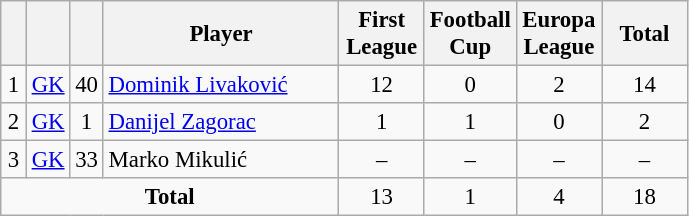<table class="wikitable sortable" style="font-size: 95%; text-align: center">
<tr>
<th width=10></th>
<th width=10></th>
<th width=10></th>
<th width=150>Player</th>
<th width=50>First League</th>
<th width=50>Football Cup</th>
<th width=50>Europa League</th>
<th width=50>Total</th>
</tr>
<tr>
<td>1</td>
<td><a href='#'>GK</a></td>
<td>40</td>
<td align=left> <a href='#'>Dominik Livaković</a></td>
<td>12</td>
<td>0</td>
<td>2</td>
<td>14</td>
</tr>
<tr>
<td>2</td>
<td><a href='#'>GK</a></td>
<td>1</td>
<td align=left> <a href='#'>Danijel Zagorac</a></td>
<td>1</td>
<td>1</td>
<td>0</td>
<td>2</td>
</tr>
<tr>
<td>3</td>
<td><a href='#'>GK</a></td>
<td>33</td>
<td align=left> Marko Mikulić</td>
<td>–</td>
<td>–</td>
<td>–</td>
<td>–</td>
</tr>
<tr class="sortbottom">
<td colspan="4"><strong>Total</strong></td>
<td>13</td>
<td>1</td>
<td>4</td>
<td>18</td>
</tr>
</table>
